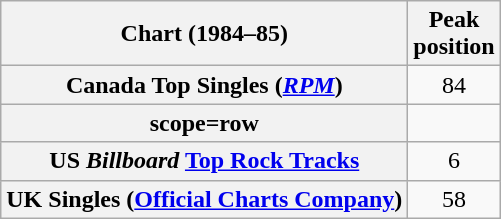<table class="wikitable sortable plainrowheaders" style="text-align:center;">
<tr>
<th scope="col">Chart (1984–85)</th>
<th scope="col">Peak<br>position</th>
</tr>
<tr>
<th scope=row>Canada Top Singles (<em><a href='#'>RPM</a></em>)</th>
<td style="text-align:center;">84</td>
</tr>
<tr>
<th>scope=row</th>
</tr>
<tr>
<th scope=row>US <em>Billboard</em> <a href='#'>Top Rock Tracks</a></th>
<td>6</td>
</tr>
<tr>
<th scope=row>UK Singles (<a href='#'>Official Charts Company</a>)</th>
<td>58</td>
</tr>
</table>
